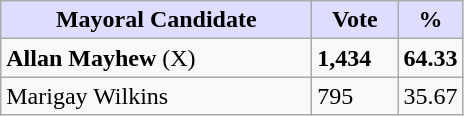<table class="wikitable">
<tr>
<th style="background:#ddf; width:200px;">Mayoral Candidate</th>
<th style="background:#ddf; width:50px;">Vote</th>
<th style="background:#ddf; width:30px;">%</th>
</tr>
<tr>
<td><strong>Allan Mayhew</strong> (X)</td>
<td><strong>1,434</strong></td>
<td><strong>64.33</strong></td>
</tr>
<tr>
<td>Marigay Wilkins</td>
<td>795</td>
<td>35.67</td>
</tr>
</table>
